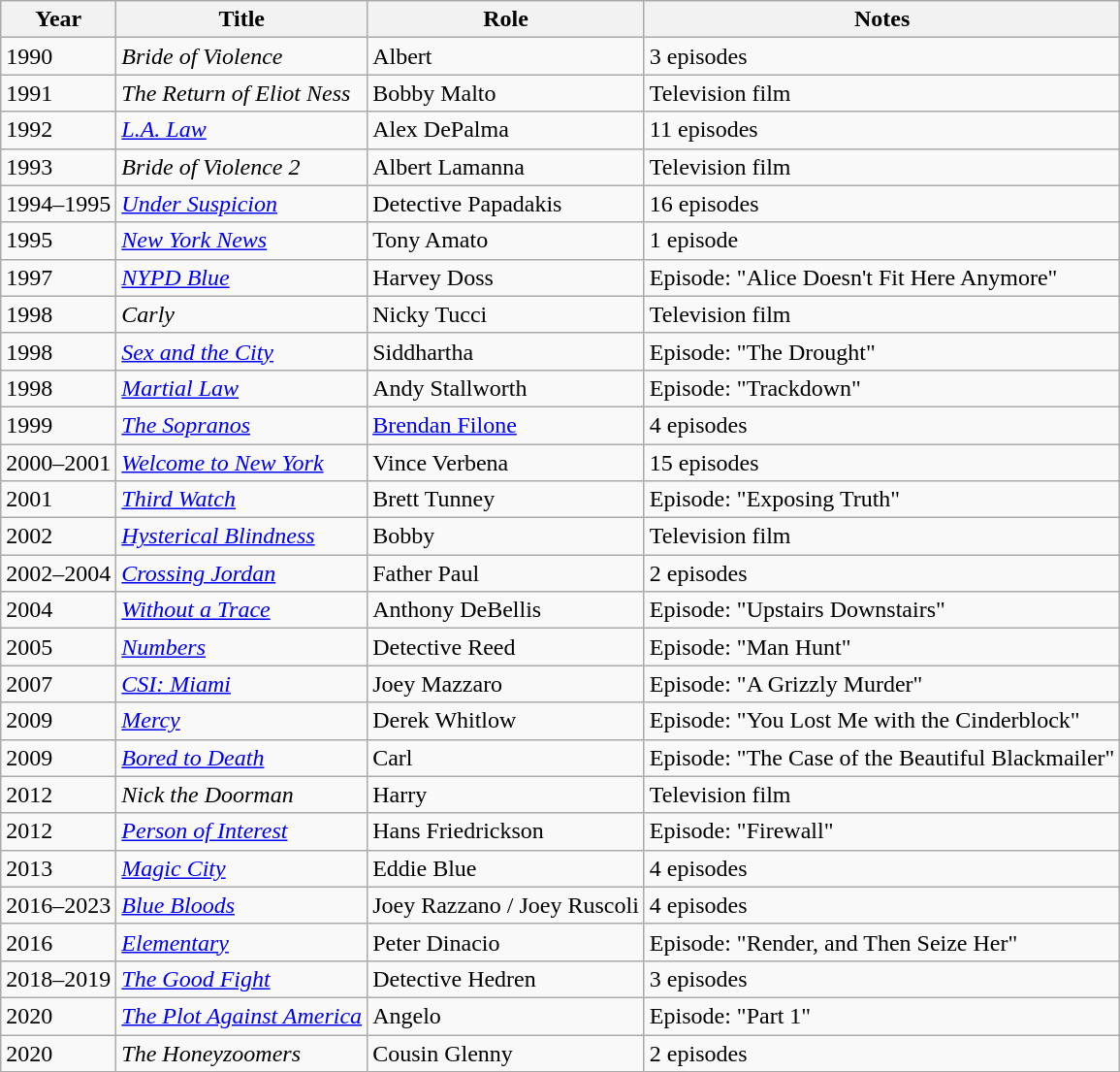<table class="wikitable sortable">
<tr>
<th>Year</th>
<th>Title</th>
<th>Role</th>
<th>Notes</th>
</tr>
<tr>
<td>1990</td>
<td><em>Bride of Violence</em></td>
<td>Albert</td>
<td>3 episodes</td>
</tr>
<tr>
<td>1991</td>
<td><em>The Return of Eliot Ness</em></td>
<td>Bobby Malto</td>
<td>Television film</td>
</tr>
<tr>
<td>1992</td>
<td><em><a href='#'>L.A. Law</a></em></td>
<td>Alex DePalma</td>
<td>11 episodes</td>
</tr>
<tr>
<td>1993</td>
<td><em>Bride of Violence 2</em></td>
<td>Albert Lamanna</td>
<td>Television film</td>
</tr>
<tr>
<td>1994–1995</td>
<td><a href='#'><em>Under Suspicion</em></a></td>
<td>Detective Papadakis</td>
<td>16 episodes</td>
</tr>
<tr>
<td>1995</td>
<td><em><a href='#'>New York News</a></em></td>
<td>Tony Amato</td>
<td>1 episode</td>
</tr>
<tr>
<td>1997</td>
<td><em><a href='#'>NYPD Blue</a></em></td>
<td>Harvey Doss</td>
<td>Episode: "Alice Doesn't Fit Here Anymore"</td>
</tr>
<tr>
<td>1998</td>
<td><em>Carly</em></td>
<td>Nicky Tucci</td>
<td>Television film</td>
</tr>
<tr>
<td>1998</td>
<td><em><a href='#'>Sex and the City</a></em></td>
<td>Siddhartha</td>
<td>Episode: "The Drought"</td>
</tr>
<tr>
<td>1998</td>
<td><a href='#'><em>Martial Law</em></a></td>
<td>Andy Stallworth</td>
<td>Episode: "Trackdown"</td>
</tr>
<tr>
<td>1999</td>
<td><em><a href='#'>The Sopranos</a></em></td>
<td><a href='#'>Brendan Filone</a></td>
<td>4 episodes</td>
</tr>
<tr>
<td>2000–2001</td>
<td><a href='#'><em>Welcome to New York</em></a></td>
<td>Vince Verbena</td>
<td>15 episodes</td>
</tr>
<tr>
<td>2001</td>
<td><em><a href='#'>Third Watch</a></em></td>
<td>Brett Tunney</td>
<td>Episode: "Exposing Truth"</td>
</tr>
<tr>
<td>2002</td>
<td><a href='#'><em>Hysterical Blindness</em></a></td>
<td>Bobby</td>
<td>Television film</td>
</tr>
<tr>
<td>2002–2004</td>
<td><em><a href='#'>Crossing Jordan</a></em></td>
<td>Father Paul</td>
<td>2 episodes</td>
</tr>
<tr>
<td>2004</td>
<td><em><a href='#'>Without a Trace</a></em></td>
<td>Anthony DeBellis</td>
<td>Episode: "Upstairs Downstairs"</td>
</tr>
<tr>
<td>2005</td>
<td><a href='#'><em>Numbers</em></a></td>
<td>Detective Reed</td>
<td>Episode: "Man Hunt"</td>
</tr>
<tr>
<td>2007</td>
<td><em><a href='#'>CSI: Miami</a></em></td>
<td>Joey Mazzaro</td>
<td>Episode: "A Grizzly Murder"</td>
</tr>
<tr>
<td>2009</td>
<td><a href='#'><em>Mercy</em></a></td>
<td>Derek Whitlow</td>
<td>Episode: "You Lost Me with the Cinderblock"</td>
</tr>
<tr>
<td>2009</td>
<td><em><a href='#'>Bored to Death</a></em></td>
<td>Carl</td>
<td>Episode: "The Case of the Beautiful Blackmailer"</td>
</tr>
<tr>
<td>2012</td>
<td><em>Nick the Doorman</em></td>
<td>Harry</td>
<td>Television film</td>
</tr>
<tr>
<td>2012</td>
<td><a href='#'><em>Person of Interest</em></a></td>
<td>Hans Friedrickson</td>
<td>Episode: "Firewall"</td>
</tr>
<tr>
<td>2013</td>
<td><a href='#'><em>Magic City</em></a></td>
<td>Eddie Blue</td>
<td>4 episodes</td>
</tr>
<tr>
<td>2016–2023</td>
<td><a href='#'><em>Blue Bloods</em></a></td>
<td>Joey Razzano / Joey Ruscoli</td>
<td>4 episodes</td>
</tr>
<tr>
<td>2016</td>
<td><a href='#'><em>Elementary</em></a></td>
<td>Peter Dinacio</td>
<td>Episode: "Render, and Then Seize Her"</td>
</tr>
<tr>
<td>2018–2019</td>
<td><em><a href='#'>The Good Fight</a></em></td>
<td>Detective Hedren</td>
<td>3 episodes</td>
</tr>
<tr>
<td>2020</td>
<td><a href='#'><em>The Plot Against America</em></a></td>
<td>Angelo</td>
<td>Episode: "Part 1"</td>
</tr>
<tr>
<td>2020</td>
<td><em>The Honeyzoomers</em></td>
<td>Cousin Glenny</td>
<td>2 episodes</td>
</tr>
</table>
